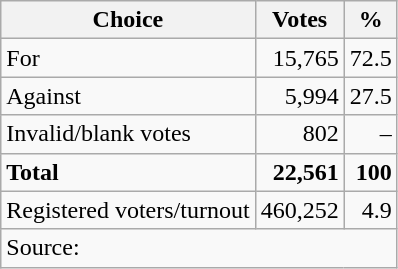<table class=wikitable style=text-align:right>
<tr>
<th>Choice</th>
<th>Votes</th>
<th>%</th>
</tr>
<tr>
<td align=left>For</td>
<td>15,765</td>
<td>72.5</td>
</tr>
<tr>
<td align=left>Against</td>
<td>5,994</td>
<td>27.5</td>
</tr>
<tr>
<td align=left>Invalid/blank votes</td>
<td>802</td>
<td>–</td>
</tr>
<tr>
<td align=left><strong>Total</strong></td>
<td><strong>22,561</strong></td>
<td><strong>100</strong></td>
</tr>
<tr>
<td align=left>Registered voters/turnout</td>
<td>460,252</td>
<td>4.9</td>
</tr>
<tr>
<td align=left colspan=3>Source: </td>
</tr>
</table>
